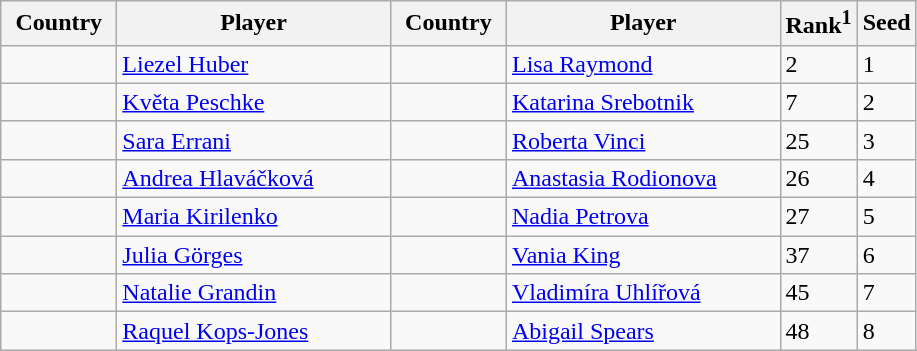<table class="sortable wikitable">
<tr>
<th width="70">Country</th>
<th width="175">Player</th>
<th width="70">Country</th>
<th width="175">Player</th>
<th>Rank<sup>1</sup></th>
<th>Seed</th>
</tr>
<tr>
<td></td>
<td><a href='#'>Liezel Huber</a></td>
<td></td>
<td><a href='#'>Lisa Raymond</a></td>
<td>2</td>
<td>1</td>
</tr>
<tr>
<td></td>
<td><a href='#'>Květa Peschke</a></td>
<td></td>
<td><a href='#'>Katarina Srebotnik</a></td>
<td>7</td>
<td>2</td>
</tr>
<tr>
<td></td>
<td><a href='#'>Sara Errani</a></td>
<td></td>
<td><a href='#'>Roberta Vinci</a></td>
<td>25</td>
<td>3</td>
</tr>
<tr>
<td></td>
<td><a href='#'>Andrea Hlaváčková</a></td>
<td></td>
<td><a href='#'>Anastasia Rodionova</a></td>
<td>26</td>
<td>4</td>
</tr>
<tr>
<td></td>
<td><a href='#'>Maria Kirilenko</a></td>
<td></td>
<td><a href='#'>Nadia Petrova</a></td>
<td>27</td>
<td>5</td>
</tr>
<tr>
<td></td>
<td><a href='#'>Julia Görges</a></td>
<td></td>
<td><a href='#'>Vania King</a></td>
<td>37</td>
<td>6</td>
</tr>
<tr>
<td></td>
<td><a href='#'>Natalie Grandin</a></td>
<td></td>
<td><a href='#'>Vladimíra Uhlířová</a></td>
<td>45</td>
<td>7</td>
</tr>
<tr>
<td></td>
<td><a href='#'>Raquel Kops-Jones</a></td>
<td></td>
<td><a href='#'>Abigail Spears</a></td>
<td>48</td>
<td>8</td>
</tr>
</table>
